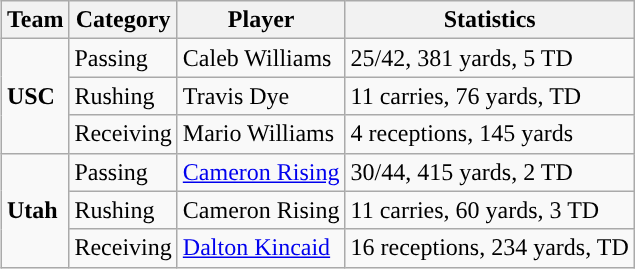<table class="wikitable" style="float: right;">
<tr>
<th>Team</th>
<th>Category</th>
<th>Player</th>
<th>Statistics</th>
</tr>
<tr>
<td rowspan=3><strong>USC</strong></td>
<td>Passing</td>
<td>Caleb Williams</td>
<td>25/42, 381 yards, 5 TD</td>
</tr>
<tr>
<td>Rushing</td>
<td>Travis Dye</td>
<td>11 carries, 76 yards, TD</td>
</tr>
<tr>
<td>Receiving</td>
<td>Mario Williams</td>
<td>4 receptions, 145 yards</td>
</tr>
<tr>
<td rowspan=3><strong>Utah</strong></td>
<td>Passing</td>
<td><a href='#'>Cameron Rising</a></td>
<td>30/44, 415 yards, 2 TD</td>
</tr>
<tr>
<td>Rushing</td>
<td>Cameron Rising</td>
<td>11 carries, 60 yards, 3 TD</td>
</tr>
<tr>
<td>Receiving</td>
<td><a href='#'>Dalton Kincaid</a></td>
<td>16 receptions, 234 yards, TD</td>
</tr>
</table>
